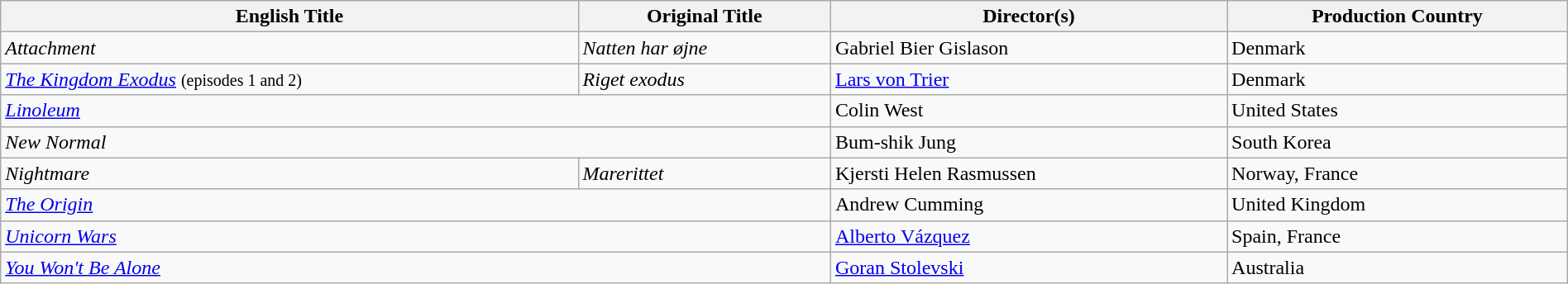<table class="sortable wikitable" style="width:100%; margin-bottom:4px">
<tr>
<th>English Title</th>
<th>Original Title</th>
<th>Director(s)</th>
<th>Production Country</th>
</tr>
<tr>
<td><em>Attachment</em></td>
<td><em>Natten har øjne</em></td>
<td>Gabriel Bier Gislason</td>
<td>Denmark</td>
</tr>
<tr>
<td><em><a href='#'>The Kingdom Exodus</a></em> <small>(episodes 1 and 2)</small></td>
<td><em>Riget exodus</em></td>
<td><a href='#'>Lars von Trier</a></td>
<td>Denmark</td>
</tr>
<tr>
<td colspan="2"><em><a href='#'>Linoleum</a></em></td>
<td>Colin West</td>
<td>United States</td>
</tr>
<tr>
<td colspan="2"><em>New Normal</em></td>
<td>Bum-shik Jung</td>
<td>South Korea</td>
</tr>
<tr>
<td><em>Nightmare</em></td>
<td><em>Marerittet</em></td>
<td>Kjersti Helen Rasmussen</td>
<td>Norway, France</td>
</tr>
<tr>
<td colspan="2"><em><a href='#'>The Origin</a></em></td>
<td>Andrew Cumming</td>
<td>United Kingdom</td>
</tr>
<tr>
<td colspan="2"><em><a href='#'>Unicorn Wars</a></em></td>
<td><a href='#'>Alberto Vázquez</a></td>
<td>Spain, France</td>
</tr>
<tr>
<td colspan="2"><em><a href='#'>You Won't Be Alone</a></em></td>
<td><a href='#'>Goran Stolevski</a></td>
<td>Australia</td>
</tr>
</table>
